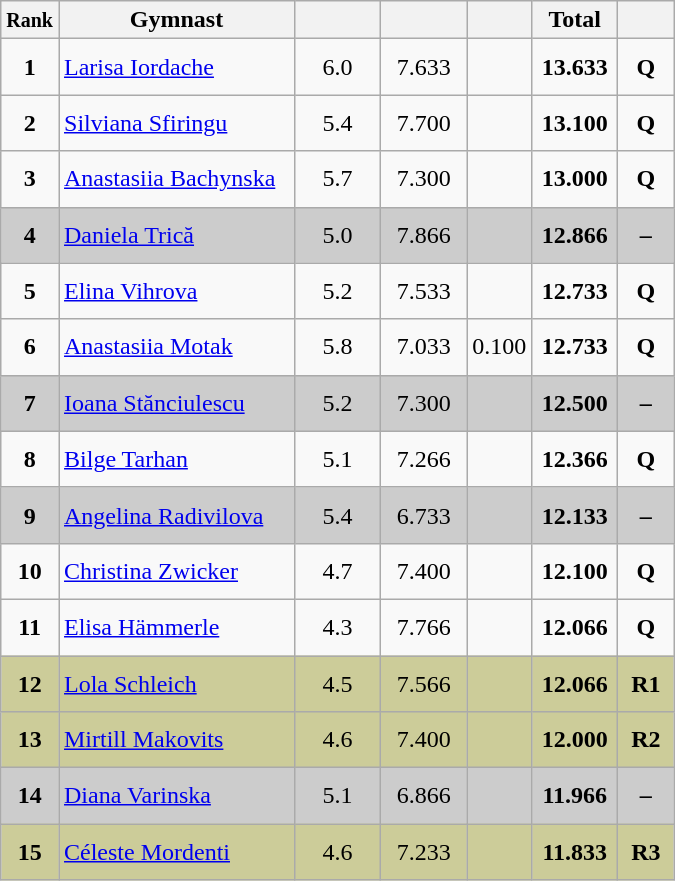<table style="text-align:center;" class="wikitable sortable">
<tr>
<th scope="col" style="width:15px;"><small>Rank</small></th>
<th scope="col" style="width:150px;">Gymnast</th>
<th scope="col" style="width:50px;"><small></small></th>
<th scope="col" style="width:50px;"><small></small></th>
<th scope="col" style="width:20px;"><small></small></th>
<th scope="col" style="width:50px;">Total</th>
<th scope="col" style="width:30px;"><small></small></th>
</tr>
<tr>
<td scope="row" style="text-align:center"><strong>1</strong></td>
<td style="height:30px; text-align:left;"> <a href='#'>Larisa Iordache</a></td>
<td>6.0</td>
<td>7.633</td>
<td></td>
<td><strong>13.633</strong></td>
<td><strong>Q</strong></td>
</tr>
<tr>
<td scope="row" style="text-align:center"><strong>2</strong></td>
<td style="height:30px; text-align:left;"> <a href='#'>Silviana Sfiringu</a></td>
<td>5.4</td>
<td>7.700</td>
<td></td>
<td><strong>13.100</strong></td>
<td><strong>Q</strong></td>
</tr>
<tr>
<td scope="row" style="text-align:center"><strong>3</strong></td>
<td style="height:30px; text-align:left;"> <a href='#'>Anastasiia Bachynska</a></td>
<td>5.7</td>
<td>7.300</td>
<td></td>
<td><strong>13.000</strong></td>
<td><strong>Q</strong></td>
</tr>
<tr style="background:#cccccc;">
<td scope="row" style="text-align:center"><strong>4</strong></td>
<td style="height:30px; text-align:left;"> <a href='#'>Daniela Trică</a></td>
<td>5.0</td>
<td>7.866</td>
<td></td>
<td><strong>12.866</strong></td>
<td><strong>–</strong></td>
</tr>
<tr>
<td scope="row" style="text-align:center"><strong>5</strong></td>
<td style="height:30px; text-align:left;"> <a href='#'>Elina Vihrova</a></td>
<td>5.2</td>
<td>7.533</td>
<td></td>
<td><strong>12.733</strong></td>
<td><strong>Q</strong></td>
</tr>
<tr>
<td scope="row" style="text-align:center"><strong>6</strong></td>
<td style="height:30px; text-align:left;"> <a href='#'>Anastasiia Motak</a></td>
<td>5.8</td>
<td>7.033</td>
<td>0.100</td>
<td><strong>12.733</strong></td>
<td><strong>Q</strong></td>
</tr>
<tr style="background:#cccccc;">
<td scope="row" style="text-align:center"><strong>7</strong></td>
<td style="height:30px; text-align:left;"> <a href='#'>Ioana Stănciulescu</a></td>
<td>5.2</td>
<td>7.300</td>
<td></td>
<td><strong>12.500</strong></td>
<td><strong>–</strong></td>
</tr>
<tr>
<td scope="row" style="text-align:center"><strong>8</strong></td>
<td style="height:30px; text-align:left;"> <a href='#'>Bilge Tarhan</a></td>
<td>5.1</td>
<td>7.266</td>
<td></td>
<td><strong>12.366</strong></td>
<td><strong>Q</strong></td>
</tr>
<tr style="background:#cccccc;">
<td scope="row" style="text-align:center"><strong>9</strong></td>
<td style="height:30px; text-align:left;"> <a href='#'>Angelina Radivilova</a></td>
<td>5.4</td>
<td>6.733</td>
<td></td>
<td><strong>12.133</strong></td>
<td><strong>–</strong></td>
</tr>
<tr>
<td scope="row" style="text-align:center"><strong>10</strong></td>
<td style="height:30px; text-align:left;"> <a href='#'>Christina Zwicker</a></td>
<td>4.7</td>
<td>7.400</td>
<td></td>
<td><strong>12.100</strong></td>
<td><strong>Q</strong></td>
</tr>
<tr>
<td scope="row" style="text-align:center"><strong>11</strong></td>
<td style="height:30px; text-align:left;"> <a href='#'>Elisa Hämmerle</a></td>
<td>4.3</td>
<td>7.766</td>
<td></td>
<td><strong>12.066</strong></td>
<td><strong>Q</strong></td>
</tr>
<tr style="background:#cccc99;">
<td scope="row" style="text-align:center"><strong>12</strong></td>
<td style="height:30px; text-align:left;"> <a href='#'>Lola Schleich</a></td>
<td>4.5</td>
<td>7.566</td>
<td></td>
<td><strong>12.066</strong></td>
<td><strong>R1</strong></td>
</tr>
<tr style="background:#cccc99;">
<td scope="row" style="text-align:center"><strong>13</strong></td>
<td style="height:30px; text-align:left;"> <a href='#'>Mirtill Makovits</a></td>
<td>4.6</td>
<td>7.400</td>
<td></td>
<td><strong>12.000</strong></td>
<td><strong>R2</strong></td>
</tr>
<tr style="background:#cccccc;">
<td scope="row" style="text-align:center"><strong>14</strong></td>
<td style="height:30px; text-align:left;"> <a href='#'>Diana Varinska</a></td>
<td>5.1</td>
<td>6.866</td>
<td></td>
<td><strong>11.966</strong></td>
<td><strong>–</strong></td>
</tr>
<tr style="background:#cccc99;">
<td scope="row" style="text-align:center"><strong>15</strong></td>
<td style="height:30px; text-align:left;"> <a href='#'>Céleste Mordenti</a></td>
<td>4.6</td>
<td>7.233</td>
<td></td>
<td><strong>11.833</strong></td>
<td><strong>R3</strong></td>
</tr>
</table>
